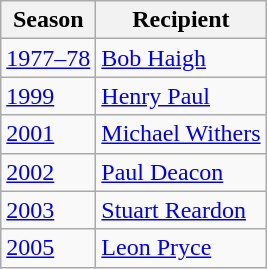<table class="wikitable">
<tr>
<th>Season</th>
<th>Recipient</th>
</tr>
<tr>
<td><a href='#'>1977–78</a></td>
<td> <a href='#'>Bob Haigh</a></td>
</tr>
<tr>
<td><a href='#'>1999</a></td>
<td> <a href='#'>Henry Paul</a></td>
</tr>
<tr>
<td><a href='#'>2001</a></td>
<td> <a href='#'>Michael Withers</a></td>
</tr>
<tr>
<td><a href='#'>2002</a></td>
<td> <a href='#'>Paul Deacon</a></td>
</tr>
<tr>
<td><a href='#'>2003</a></td>
<td> <a href='#'>Stuart Reardon</a></td>
</tr>
<tr>
<td><a href='#'>2005</a></td>
<td> <a href='#'>Leon Pryce</a></td>
</tr>
</table>
